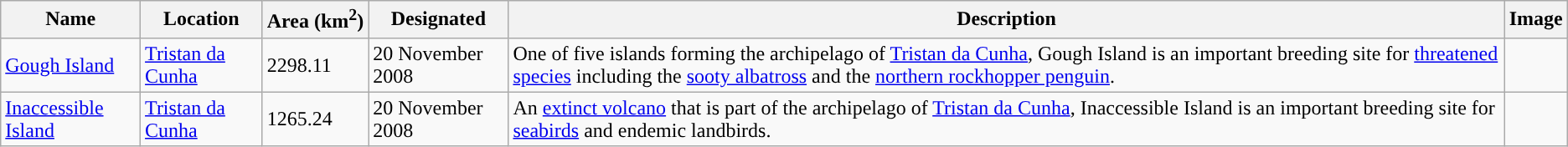<table class="wikitable sortable">
<tr>
<th style="background-color:">Name</th>
<th style="background-color:">Location</th>
<th style="background-color:">Area (km<sup>2</sup>)</th>
<th style="background-color:">Designated</th>
<th style="background-color:">Description</th>
<th style="background-color:">Image</th>
</tr>
<tr>
<td><a href='#'>Gough Island</a></td>
<td><a href='#'>Tristan da Cunha</a><br><small></small></td>
<td>2298.11</td>
<td>20 November 2008</td>
<td>One of five islands forming the archipelago of <a href='#'>Tristan da Cunha</a>, Gough Island is an important breeding site for <a href='#'>threatened species</a> including the <a href='#'>sooty albatross</a> and the <a href='#'>northern rockhopper penguin</a>.</td>
<td></td>
</tr>
<tr>
<td><a href='#'>Inaccessible Island</a></td>
<td><a href='#'>Tristan da Cunha</a><br><small></small></td>
<td>1265.24</td>
<td>20 November 2008</td>
<td>An <a href='#'>extinct volcano</a> that is part of the archipelago of <a href='#'>Tristan da Cunha</a>, Inaccessible Island is an important breeding site for <a href='#'>seabirds</a> and endemic landbirds.</td>
<td></td>
</tr>
</table>
